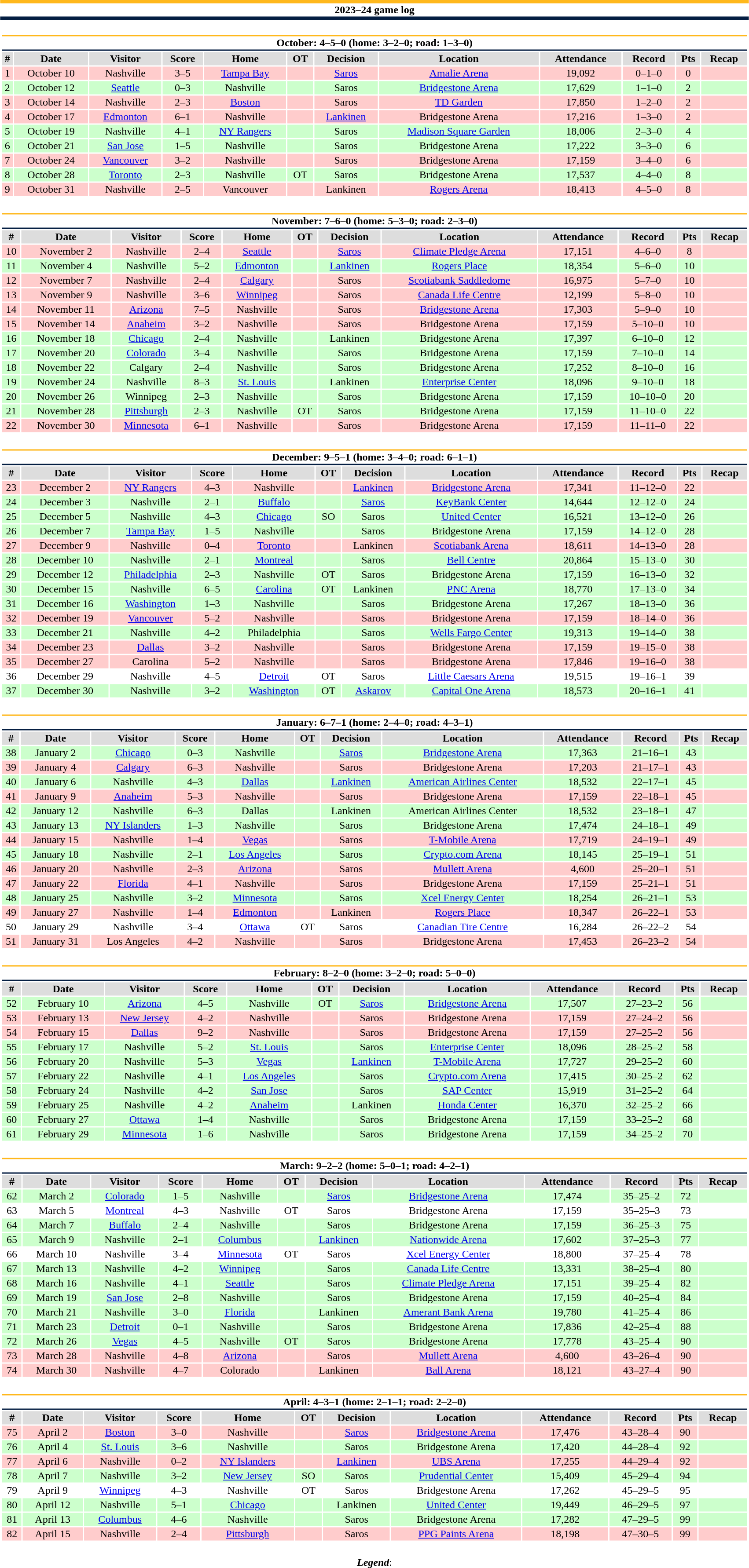<table class="toccolours" style="width:90%; clear:both; margin:1.5em auto; text-align:center;">
<tr>
<th colspan="12" style="background:#FFFFFF;border-top:#FFB81C 5px solid; border-bottom:#041E42 5px solid;">2023–24 game log</th>
</tr>
<tr>
<td colspan="12"><br><table class="toccolours collapsible collapsed" style="width:100%;">
<tr>
<th colspan="12" style="background:#FFFFFF;border-top:#FFB81C 2px solid; border-bottom:#041E42 2px solid;">October: 4–5–0 (home: 3–2–0; road: 1–3–0)</th>
</tr>
<tr style="background:#ddd;">
<th>#</th>
<th>Date</th>
<th>Visitor</th>
<th>Score</th>
<th>Home</th>
<th>OT</th>
<th>Decision</th>
<th>Location</th>
<th>Attendance</th>
<th>Record</th>
<th>Pts</th>
<th>Recap</th>
</tr>
<tr style="background:#fcc;">
<td>1</td>
<td>October 10</td>
<td>Nashville</td>
<td>3–5</td>
<td><a href='#'>Tampa Bay</a></td>
<td></td>
<td><a href='#'>Saros</a></td>
<td><a href='#'>Amalie Arena</a></td>
<td>19,092</td>
<td>0–1–0</td>
<td>0</td>
<td></td>
</tr>
<tr style="background:#cfc;">
<td>2</td>
<td>October 12</td>
<td><a href='#'>Seattle</a></td>
<td>0–3</td>
<td>Nashville</td>
<td></td>
<td>Saros</td>
<td><a href='#'>Bridgestone Arena</a></td>
<td>17,629</td>
<td>1–1–0</td>
<td>2</td>
<td></td>
</tr>
<tr style="background:#fcc;">
<td>3</td>
<td>October 14</td>
<td>Nashville</td>
<td>2–3</td>
<td><a href='#'>Boston</a></td>
<td></td>
<td>Saros</td>
<td><a href='#'>TD Garden</a></td>
<td>17,850</td>
<td>1–2–0</td>
<td>2</td>
<td></td>
</tr>
<tr style="background:#fcc;">
<td>4</td>
<td>October 17</td>
<td><a href='#'>Edmonton</a></td>
<td>6–1</td>
<td>Nashville</td>
<td></td>
<td><a href='#'>Lankinen</a></td>
<td>Bridgestone Arena</td>
<td>17,216</td>
<td>1–3–0</td>
<td>2</td>
<td></td>
</tr>
<tr style="background:#cfc;">
<td>5</td>
<td>October 19</td>
<td>Nashville</td>
<td>4–1</td>
<td><a href='#'>NY Rangers</a></td>
<td></td>
<td>Saros</td>
<td><a href='#'>Madison Square Garden</a></td>
<td>18,006</td>
<td>2–3–0</td>
<td>4</td>
<td></td>
</tr>
<tr style="background:#cfc;">
<td>6</td>
<td>October 21</td>
<td><a href='#'>San Jose</a></td>
<td>1–5</td>
<td>Nashville</td>
<td></td>
<td>Saros</td>
<td>Bridgestone Arena</td>
<td>17,222</td>
<td>3–3–0</td>
<td>6</td>
<td></td>
</tr>
<tr style="background:#fcc;">
<td>7</td>
<td>October 24</td>
<td><a href='#'>Vancouver</a></td>
<td>3–2</td>
<td>Nashville</td>
<td></td>
<td>Saros</td>
<td>Bridgestone Arena</td>
<td>17,159</td>
<td>3–4–0</td>
<td>6</td>
<td></td>
</tr>
<tr style="background:#cfc;">
<td>8</td>
<td>October 28</td>
<td><a href='#'>Toronto</a></td>
<td>2–3</td>
<td>Nashville</td>
<td>OT</td>
<td>Saros</td>
<td>Bridgestone Arena</td>
<td>17,537</td>
<td>4–4–0</td>
<td>8</td>
<td></td>
</tr>
<tr style="background:#fcc;">
<td>9</td>
<td>October 31</td>
<td>Nashville</td>
<td>2–5</td>
<td>Vancouver</td>
<td></td>
<td>Lankinen</td>
<td><a href='#'>Rogers Arena</a></td>
<td>18,413</td>
<td>4–5–0</td>
<td>8</td>
<td></td>
</tr>
</table>
</td>
</tr>
<tr>
<td colspan="12"><br><table class="toccolours collapsible collapsed" style="width:100%;">
<tr>
<th colspan="12" style="background:#FFFFFF;border-top:#FFB81C 2px solid; border-bottom:#041E42 2px solid;">November: 7–6–0 (home: 5–3–0; road: 2–3–0)</th>
</tr>
<tr style="background:#ddd;">
<th>#</th>
<th>Date</th>
<th>Visitor</th>
<th>Score</th>
<th>Home</th>
<th>OT</th>
<th>Decision</th>
<th>Location</th>
<th>Attendance</th>
<th>Record</th>
<th>Pts</th>
<th>Recap</th>
</tr>
<tr style="background:#fcc;">
<td>10</td>
<td>November 2</td>
<td>Nashville</td>
<td>2–4</td>
<td><a href='#'>Seattle</a></td>
<td></td>
<td><a href='#'>Saros</a></td>
<td><a href='#'>Climate Pledge Arena</a></td>
<td>17,151</td>
<td>4–6–0</td>
<td>8</td>
<td></td>
</tr>
<tr style="background:#cfc;">
<td>11</td>
<td>November 4</td>
<td>Nashville</td>
<td>5–2</td>
<td><a href='#'>Edmonton</a></td>
<td></td>
<td><a href='#'>Lankinen</a></td>
<td><a href='#'>Rogers Place</a></td>
<td>18,354</td>
<td>5–6–0</td>
<td>10</td>
<td></td>
</tr>
<tr style="background:#fcc;">
<td>12</td>
<td>November 7</td>
<td>Nashville</td>
<td>2–4</td>
<td><a href='#'>Calgary</a></td>
<td></td>
<td>Saros</td>
<td><a href='#'>Scotiabank Saddledome</a></td>
<td>16,975</td>
<td>5–7–0</td>
<td>10</td>
<td></td>
</tr>
<tr style="background:#fcc;">
<td>13</td>
<td>November 9</td>
<td>Nashville</td>
<td>3–6</td>
<td><a href='#'>Winnipeg</a></td>
<td></td>
<td>Saros</td>
<td><a href='#'>Canada Life Centre</a></td>
<td>12,199</td>
<td>5–8–0</td>
<td>10</td>
<td></td>
</tr>
<tr style="background:#fcc;">
<td>14</td>
<td>November 11</td>
<td><a href='#'>Arizona</a></td>
<td>7–5</td>
<td>Nashville</td>
<td></td>
<td>Saros</td>
<td><a href='#'>Bridgestone Arena</a></td>
<td>17,303</td>
<td>5–9–0</td>
<td>10</td>
<td></td>
</tr>
<tr style="background:#fcc;">
<td>15</td>
<td>November 14</td>
<td><a href='#'>Anaheim</a></td>
<td>3–2</td>
<td>Nashville</td>
<td></td>
<td>Saros</td>
<td>Bridgestone Arena</td>
<td>17,159</td>
<td>5–10–0</td>
<td>10</td>
<td></td>
</tr>
<tr style="background:#cfc;">
<td>16</td>
<td>November 18</td>
<td><a href='#'>Chicago</a></td>
<td>2–4</td>
<td>Nashville</td>
<td></td>
<td>Lankinen</td>
<td>Bridgestone Arena</td>
<td>17,397</td>
<td>6–10–0</td>
<td>12</td>
<td></td>
</tr>
<tr style="background:#cfc;">
<td>17</td>
<td>November 20</td>
<td><a href='#'>Colorado</a></td>
<td>3–4</td>
<td>Nashville</td>
<td></td>
<td>Saros</td>
<td>Bridgestone Arena</td>
<td>17,159</td>
<td>7–10–0</td>
<td>14</td>
<td></td>
</tr>
<tr style="background:#cfc;">
<td>18</td>
<td>November 22</td>
<td>Calgary</td>
<td>2–4</td>
<td>Nashville</td>
<td></td>
<td>Saros</td>
<td>Bridgestone Arena</td>
<td>17,252</td>
<td>8–10–0</td>
<td>16</td>
<td></td>
</tr>
<tr style="background:#cfc;">
<td>19</td>
<td>November 24</td>
<td>Nashville</td>
<td>8–3</td>
<td><a href='#'>St. Louis</a></td>
<td></td>
<td>Lankinen</td>
<td><a href='#'>Enterprise Center</a></td>
<td>18,096</td>
<td>9–10–0</td>
<td>18</td>
<td></td>
</tr>
<tr style="background:#cfc;">
<td>20</td>
<td>November 26</td>
<td>Winnipeg</td>
<td>2–3</td>
<td>Nashville</td>
<td></td>
<td>Saros</td>
<td>Bridgestone Arena</td>
<td>17,159</td>
<td>10–10–0</td>
<td>20</td>
<td></td>
</tr>
<tr style="background:#cfc;">
<td>21</td>
<td>November 28</td>
<td><a href='#'>Pittsburgh</a></td>
<td>2–3</td>
<td>Nashville</td>
<td>OT</td>
<td>Saros</td>
<td>Bridgestone Arena</td>
<td>17,159</td>
<td>11–10–0</td>
<td>22</td>
<td></td>
</tr>
<tr style="background:#fcc;">
<td>22</td>
<td>November 30</td>
<td><a href='#'>Minnesota</a></td>
<td>6–1</td>
<td>Nashville</td>
<td></td>
<td>Saros</td>
<td>Bridgestone Arena</td>
<td>17,159</td>
<td>11–11–0</td>
<td>22</td>
<td></td>
</tr>
</table>
</td>
</tr>
<tr>
<td colspan="12"><br><table class="toccolours collapsible collapsed" style="width:100%;">
<tr>
<th colspan="12" style="background:#FFFFFF;border-top:#FFB81C 2px solid; border-bottom:#041E42 2px solid;">December: 9–5–1 (home: 3–4–0; road: 6–1–1)</th>
</tr>
<tr style="background:#ddd;">
<th>#</th>
<th>Date</th>
<th>Visitor</th>
<th>Score</th>
<th>Home</th>
<th>OT</th>
<th>Decision</th>
<th>Location</th>
<th>Attendance</th>
<th>Record</th>
<th>Pts</th>
<th>Recap</th>
</tr>
<tr style="background:#fcc;">
<td>23</td>
<td>December 2</td>
<td><a href='#'>NY Rangers</a></td>
<td>4–3</td>
<td>Nashville</td>
<td></td>
<td><a href='#'>Lankinen</a></td>
<td><a href='#'>Bridgestone Arena</a></td>
<td>17,341</td>
<td>11–12–0</td>
<td>22</td>
<td></td>
</tr>
<tr style="background:#cfc;">
<td>24</td>
<td>December 3</td>
<td>Nashville</td>
<td>2–1</td>
<td><a href='#'>Buffalo</a></td>
<td></td>
<td><a href='#'>Saros</a></td>
<td><a href='#'>KeyBank Center</a></td>
<td>14,644</td>
<td>12–12–0</td>
<td>24</td>
<td></td>
</tr>
<tr style="background:#cfc;">
<td>25</td>
<td>December 5</td>
<td>Nashville</td>
<td>4–3</td>
<td><a href='#'>Chicago</a></td>
<td>SO</td>
<td>Saros</td>
<td><a href='#'>United Center</a></td>
<td>16,521</td>
<td>13–12–0</td>
<td>26</td>
<td></td>
</tr>
<tr style="background:#cfc;">
<td>26</td>
<td>December 7</td>
<td><a href='#'>Tampa Bay</a></td>
<td>1–5</td>
<td>Nashville</td>
<td></td>
<td>Saros</td>
<td>Bridgestone Arena</td>
<td>17,159</td>
<td>14–12–0</td>
<td>28</td>
<td></td>
</tr>
<tr style="background:#fcc;">
<td>27</td>
<td>December 9</td>
<td>Nashville</td>
<td>0–4</td>
<td><a href='#'>Toronto</a></td>
<td></td>
<td>Lankinen</td>
<td><a href='#'>Scotiabank Arena</a></td>
<td>18,611</td>
<td>14–13–0</td>
<td>28</td>
<td></td>
</tr>
<tr style="background:#cfc;">
<td>28</td>
<td>December 10</td>
<td>Nashville</td>
<td>2–1</td>
<td><a href='#'>Montreal</a></td>
<td></td>
<td>Saros</td>
<td><a href='#'>Bell Centre</a></td>
<td>20,864</td>
<td>15–13–0</td>
<td>30</td>
<td></td>
</tr>
<tr style="background:#cfc;">
<td>29</td>
<td>December 12</td>
<td><a href='#'>Philadelphia</a></td>
<td>2–3</td>
<td>Nashville</td>
<td>OT</td>
<td>Saros</td>
<td>Bridgestone Arena</td>
<td>17,159</td>
<td>16–13–0</td>
<td>32</td>
<td></td>
</tr>
<tr style="background:#cfc;">
<td>30</td>
<td>December 15</td>
<td>Nashville</td>
<td>6–5</td>
<td><a href='#'>Carolina</a></td>
<td>OT</td>
<td>Lankinen</td>
<td><a href='#'>PNC Arena</a></td>
<td>18,770</td>
<td>17–13–0</td>
<td>34</td>
<td></td>
</tr>
<tr style="background:#cfc;">
<td>31</td>
<td>December 16</td>
<td><a href='#'>Washington</a></td>
<td>1–3</td>
<td>Nashville</td>
<td></td>
<td>Saros</td>
<td>Bridgestone Arena</td>
<td>17,267</td>
<td>18–13–0</td>
<td>36</td>
<td></td>
</tr>
<tr style="background:#fcc;">
<td>32</td>
<td>December 19</td>
<td><a href='#'>Vancouver</a></td>
<td>5–2</td>
<td>Nashville</td>
<td></td>
<td>Saros</td>
<td>Bridgestone Arena</td>
<td>17,159</td>
<td>18–14–0</td>
<td>36</td>
<td></td>
</tr>
<tr style="background:#cfc;">
<td>33</td>
<td>December 21</td>
<td>Nashville</td>
<td>4–2</td>
<td>Philadelphia</td>
<td></td>
<td>Saros</td>
<td><a href='#'>Wells Fargo Center</a></td>
<td>19,313</td>
<td>19–14–0</td>
<td>38</td>
<td></td>
</tr>
<tr style="background:#fcc;">
<td>34</td>
<td>December 23</td>
<td><a href='#'>Dallas</a></td>
<td>3–2</td>
<td>Nashville</td>
<td></td>
<td>Saros</td>
<td>Bridgestone Arena</td>
<td>17,159</td>
<td>19–15–0</td>
<td>38</td>
<td></td>
</tr>
<tr style="background:#fcc;">
<td>35</td>
<td>December 27</td>
<td>Carolina</td>
<td>5–2</td>
<td>Nashville</td>
<td></td>
<td>Saros</td>
<td>Bridgestone Arena</td>
<td>17,846</td>
<td>19–16–0</td>
<td>38</td>
<td></td>
</tr>
<tr style="background:#fff;">
<td>36</td>
<td>December 29</td>
<td>Nashville</td>
<td>4–5</td>
<td><a href='#'>Detroit</a></td>
<td>OT</td>
<td>Saros</td>
<td><a href='#'>Little Caesars Arena</a></td>
<td>19,515</td>
<td>19–16–1</td>
<td>39</td>
<td></td>
</tr>
<tr style="background:#cfc;">
<td>37</td>
<td>December 30</td>
<td>Nashville</td>
<td>3–2</td>
<td><a href='#'>Washington</a></td>
<td>OT</td>
<td><a href='#'>Askarov</a></td>
<td><a href='#'>Capital One Arena</a></td>
<td>18,573</td>
<td>20–16–1</td>
<td>41</td>
<td></td>
</tr>
</table>
</td>
</tr>
<tr>
<td colspan="11"><br><table class="toccolours collapsible collapsed" style="width:100%;">
<tr>
<th colspan="12" style="background:#FFFFFF;border-top:#FFB81C 2px solid; border-bottom:#041E42 2px solid;">January: 6–7–1 (home: 2–4–0; road: 4–3–1)</th>
</tr>
<tr style="background:#ddd;">
<th>#</th>
<th>Date</th>
<th>Visitor</th>
<th>Score</th>
<th>Home</th>
<th>OT</th>
<th>Decision</th>
<th>Location</th>
<th>Attendance</th>
<th>Record</th>
<th>Pts</th>
<th>Recap</th>
</tr>
<tr style="background:#cfc;">
<td>38</td>
<td>January 2</td>
<td><a href='#'>Chicago</a></td>
<td>0–3</td>
<td>Nashville</td>
<td></td>
<td><a href='#'>Saros</a></td>
<td><a href='#'>Bridgestone Arena</a></td>
<td>17,363</td>
<td>21–16–1</td>
<td>43</td>
<td></td>
</tr>
<tr style="background:#fcc;">
<td>39</td>
<td>January 4</td>
<td><a href='#'>Calgary</a></td>
<td>6–3</td>
<td>Nashville</td>
<td></td>
<td>Saros</td>
<td>Bridgestone Arena</td>
<td>17,203</td>
<td>21–17–1</td>
<td>43</td>
<td></td>
</tr>
<tr style="background:#cfc;">
<td>40</td>
<td>January 6</td>
<td>Nashville</td>
<td>4–3</td>
<td><a href='#'>Dallas</a></td>
<td></td>
<td><a href='#'>Lankinen</a></td>
<td><a href='#'>American Airlines Center</a></td>
<td>18,532</td>
<td>22–17–1</td>
<td>45</td>
<td></td>
</tr>
<tr style="background:#fcc;">
<td>41</td>
<td>January 9</td>
<td><a href='#'>Anaheim</a></td>
<td>5–3</td>
<td>Nashville</td>
<td></td>
<td>Saros</td>
<td>Bridgestone Arena</td>
<td>17,159</td>
<td>22–18–1</td>
<td>45</td>
<td></td>
</tr>
<tr style="background:#cfc;">
<td>42</td>
<td>January 12</td>
<td>Nashville</td>
<td>6–3</td>
<td>Dallas</td>
<td></td>
<td>Lankinen</td>
<td>American Airlines Center</td>
<td>18,532</td>
<td>23–18–1</td>
<td>47</td>
<td></td>
</tr>
<tr style="background:#cfc;">
<td>43</td>
<td>January 13</td>
<td><a href='#'>NY Islanders</a></td>
<td>1–3</td>
<td>Nashville</td>
<td></td>
<td>Saros</td>
<td>Bridgestone Arena</td>
<td>17,474</td>
<td>24–18–1</td>
<td>49</td>
<td></td>
</tr>
<tr style="background:#fcc;">
<td>44</td>
<td>January 15</td>
<td>Nashville</td>
<td>1–4</td>
<td><a href='#'>Vegas</a></td>
<td></td>
<td>Saros</td>
<td><a href='#'>T-Mobile Arena</a></td>
<td>17,719</td>
<td>24–19–1</td>
<td>49</td>
<td></td>
</tr>
<tr style="background:#cfc;">
<td>45</td>
<td>January 18</td>
<td>Nashville</td>
<td>2–1</td>
<td><a href='#'>Los Angeles</a></td>
<td></td>
<td>Saros</td>
<td><a href='#'>Crypto.com Arena</a></td>
<td>18,145</td>
<td>25–19–1</td>
<td>51</td>
<td></td>
</tr>
<tr style="background:#fcc;">
<td>46</td>
<td>January 20</td>
<td>Nashville</td>
<td>2–3</td>
<td><a href='#'>Arizona</a></td>
<td></td>
<td>Saros</td>
<td><a href='#'>Mullett Arena</a></td>
<td>4,600</td>
<td>25–20–1</td>
<td>51</td>
<td></td>
</tr>
<tr style="background:#fcc;">
<td>47</td>
<td>January 22</td>
<td><a href='#'>Florida</a></td>
<td>4–1</td>
<td>Nashville</td>
<td></td>
<td>Saros</td>
<td>Bridgestone Arena</td>
<td>17,159</td>
<td>25–21–1</td>
<td>51</td>
<td></td>
</tr>
<tr style="background:#cfc;">
<td>48</td>
<td>January 25</td>
<td>Nashville</td>
<td>3–2</td>
<td><a href='#'>Minnesota</a></td>
<td></td>
<td>Saros</td>
<td><a href='#'>Xcel Energy Center</a></td>
<td>18,254</td>
<td>26–21–1</td>
<td>53</td>
<td></td>
</tr>
<tr style="background:#fcc;">
<td>49</td>
<td>January 27</td>
<td>Nashville</td>
<td>1–4</td>
<td><a href='#'>Edmonton</a></td>
<td></td>
<td>Lankinen</td>
<td><a href='#'>Rogers Place</a></td>
<td>18,347</td>
<td>26–22–1</td>
<td>53</td>
<td></td>
</tr>
<tr style="background:#fff;">
<td>50</td>
<td>January 29</td>
<td>Nashville</td>
<td>3–4</td>
<td><a href='#'>Ottawa</a></td>
<td>OT</td>
<td>Saros</td>
<td><a href='#'>Canadian Tire Centre</a></td>
<td>16,284</td>
<td>26–22–2</td>
<td>54</td>
<td></td>
</tr>
<tr style="background:#fcc;">
<td>51</td>
<td>January 31</td>
<td>Los Angeles</td>
<td>4–2</td>
<td>Nashville</td>
<td></td>
<td>Saros</td>
<td>Bridgestone Arena</td>
<td>17,453</td>
<td>26–23–2</td>
<td>54</td>
<td><br></td>
</tr>
</table>
</td>
</tr>
<tr>
<td colspan="11"><br><table class="toccolours collapsible collapsed" style="width:100%;">
<tr>
<th colspan="12" style="background:#FFFFFF;border-top:#FFB81C 2px solid; border-bottom:#041E42 2px solid;">February: 8–2–0 (home: 3–2–0; road: 5–0–0)</th>
</tr>
<tr style="background:#ddd;">
<th>#</th>
<th>Date</th>
<th>Visitor</th>
<th>Score</th>
<th>Home</th>
<th>OT</th>
<th>Decision</th>
<th>Location</th>
<th>Attendance</th>
<th>Record</th>
<th>Pts</th>
<th>Recap</th>
</tr>
<tr style="background:#cfc;">
<td>52</td>
<td>February 10</td>
<td><a href='#'>Arizona</a></td>
<td>4–5</td>
<td>Nashville</td>
<td>OT</td>
<td><a href='#'>Saros</a></td>
<td><a href='#'>Bridgestone Arena</a></td>
<td>17,507</td>
<td>27–23–2</td>
<td>56</td>
<td></td>
</tr>
<tr style="background:#fcc;">
<td>53</td>
<td>February 13</td>
<td><a href='#'>New Jersey</a></td>
<td>4–2</td>
<td>Nashville</td>
<td></td>
<td>Saros</td>
<td>Bridgestone Arena</td>
<td>17,159</td>
<td>27–24–2</td>
<td>56</td>
<td></td>
</tr>
<tr style="background:#fcc;">
<td>54</td>
<td>February 15</td>
<td><a href='#'>Dallas</a></td>
<td>9–2</td>
<td>Nashville</td>
<td></td>
<td>Saros</td>
<td>Bridgestone Arena</td>
<td>17,159</td>
<td>27–25–2</td>
<td>56</td>
<td></td>
</tr>
<tr style="background:#cfc;">
<td>55</td>
<td>February 17</td>
<td>Nashville</td>
<td>5–2</td>
<td><a href='#'>St. Louis</a></td>
<td></td>
<td>Saros</td>
<td><a href='#'>Enterprise Center</a></td>
<td>18,096</td>
<td>28–25–2</td>
<td>58</td>
<td></td>
</tr>
<tr style="background:#cfc;">
<td>56</td>
<td>February 20</td>
<td>Nashville</td>
<td>5–3</td>
<td><a href='#'>Vegas</a></td>
<td></td>
<td><a href='#'>Lankinen</a></td>
<td><a href='#'>T-Mobile Arena</a></td>
<td>17,727</td>
<td>29–25–2</td>
<td>60</td>
<td></td>
</tr>
<tr style="background:#cfc;">
<td>57</td>
<td>February 22</td>
<td>Nashville</td>
<td>4–1</td>
<td><a href='#'>Los Angeles</a></td>
<td></td>
<td>Saros</td>
<td><a href='#'>Crypto.com Arena</a></td>
<td>17,415</td>
<td>30–25–2</td>
<td>62</td>
<td></td>
</tr>
<tr style="background:#cfc;">
<td>58</td>
<td>February 24</td>
<td>Nashville</td>
<td>4–2</td>
<td><a href='#'>San Jose</a></td>
<td></td>
<td>Saros</td>
<td><a href='#'>SAP Center</a></td>
<td>15,919</td>
<td>31–25–2</td>
<td>64</td>
<td></td>
</tr>
<tr style="background:#cfc;">
<td>59</td>
<td>February 25</td>
<td>Nashville</td>
<td>4–2</td>
<td><a href='#'>Anaheim</a></td>
<td></td>
<td>Lankinen</td>
<td><a href='#'>Honda Center</a></td>
<td>16,370</td>
<td>32–25–2</td>
<td>66</td>
<td></td>
</tr>
<tr style="background:#cfc;">
<td>60</td>
<td>February 27</td>
<td><a href='#'>Ottawa</a></td>
<td>1–4</td>
<td>Nashville</td>
<td></td>
<td>Saros</td>
<td>Bridgestone Arena</td>
<td>17,159</td>
<td>33–25–2</td>
<td>68</td>
<td></td>
</tr>
<tr style="background:#cfc;">
<td>61</td>
<td>February 29</td>
<td><a href='#'>Minnesota</a></td>
<td>1–6</td>
<td>Nashville</td>
<td></td>
<td>Saros</td>
<td>Bridgestone Arena</td>
<td>17,159</td>
<td>34–25–2</td>
<td>70</td>
<td></td>
</tr>
</table>
</td>
</tr>
<tr>
<td colspan="11"><br><table class="toccolours collapsible collapsed" style="width:100%;">
<tr>
<th colspan="12" style="background:#FFFFFF;border-top:#FFB81C 2px solid; border-bottom:#041E42 2px solid;">March: 9–2–2 (home: 5–0–1; road: 4–2–1)</th>
</tr>
<tr style="background:#ddd;">
<th>#</th>
<th>Date</th>
<th>Visitor</th>
<th>Score</th>
<th>Home</th>
<th>OT</th>
<th>Decision</th>
<th>Location</th>
<th>Attendance</th>
<th>Record</th>
<th>Pts</th>
<th>Recap</th>
</tr>
<tr style="background:#cfc;">
<td>62</td>
<td>March 2</td>
<td><a href='#'>Colorado</a></td>
<td>1–5</td>
<td>Nashville</td>
<td></td>
<td><a href='#'>Saros</a></td>
<td><a href='#'>Bridgestone Arena</a></td>
<td>17,474</td>
<td>35–25–2</td>
<td>72</td>
<td></td>
</tr>
<tr style="background:#fff;">
<td>63</td>
<td>March 5</td>
<td><a href='#'>Montreal</a></td>
<td>4–3</td>
<td>Nashville</td>
<td>OT</td>
<td>Saros</td>
<td>Bridgestone Arena</td>
<td>17,159</td>
<td>35–25–3</td>
<td>73</td>
<td></td>
</tr>
<tr style="background:#cfc;">
<td>64</td>
<td>March 7</td>
<td><a href='#'>Buffalo</a></td>
<td>2–4</td>
<td>Nashville</td>
<td></td>
<td>Saros</td>
<td>Bridgestone Arena</td>
<td>17,159</td>
<td>36–25–3</td>
<td>75</td>
<td></td>
</tr>
<tr style="background:#cfc;">
<td>65</td>
<td>March 9</td>
<td>Nashville</td>
<td>2–1</td>
<td><a href='#'>Columbus</a></td>
<td></td>
<td><a href='#'>Lankinen</a></td>
<td><a href='#'>Nationwide Arena</a></td>
<td>17,602</td>
<td>37–25–3</td>
<td>77</td>
<td></td>
</tr>
<tr style="background:#fff;">
<td>66</td>
<td>March 10</td>
<td>Nashville</td>
<td>3–4</td>
<td><a href='#'>Minnesota</a></td>
<td>OT</td>
<td>Saros</td>
<td><a href='#'>Xcel Energy Center</a></td>
<td>18,800</td>
<td>37–25–4</td>
<td>78</td>
<td></td>
</tr>
<tr style="background:#cfc;">
<td>67</td>
<td>March 13</td>
<td>Nashville</td>
<td>4–2</td>
<td><a href='#'>Winnipeg</a></td>
<td></td>
<td>Saros</td>
<td><a href='#'>Canada Life Centre</a></td>
<td>13,331</td>
<td>38–25–4</td>
<td>80</td>
<td></td>
</tr>
<tr style="background:#cfc;">
<td>68</td>
<td>March 16</td>
<td>Nashville</td>
<td>4–1</td>
<td><a href='#'>Seattle</a></td>
<td></td>
<td>Saros</td>
<td><a href='#'>Climate Pledge Arena</a></td>
<td>17,151</td>
<td>39–25–4</td>
<td>82</td>
<td></td>
</tr>
<tr style="background:#cfc;">
<td>69</td>
<td>March 19</td>
<td><a href='#'>San Jose</a></td>
<td>2–8</td>
<td>Nashville</td>
<td></td>
<td>Saros</td>
<td>Bridgestone Arena</td>
<td>17,159</td>
<td>40–25–4</td>
<td>84</td>
<td></td>
</tr>
<tr style="background:#cfc;">
<td>70</td>
<td>March 21</td>
<td>Nashville</td>
<td>3–0</td>
<td><a href='#'>Florida</a></td>
<td></td>
<td>Lankinen</td>
<td><a href='#'>Amerant Bank Arena</a></td>
<td>19,780</td>
<td>41–25–4</td>
<td>86</td>
<td></td>
</tr>
<tr style="background:#cfc;">
<td>71</td>
<td>March 23</td>
<td><a href='#'>Detroit</a></td>
<td>0–1</td>
<td>Nashville</td>
<td></td>
<td>Saros</td>
<td>Bridgestone Arena</td>
<td>17,836</td>
<td>42–25–4</td>
<td>88</td>
<td></td>
</tr>
<tr style="background:#cfc;">
<td>72</td>
<td>March 26</td>
<td><a href='#'>Vegas</a></td>
<td>4–5</td>
<td>Nashville</td>
<td>OT</td>
<td>Saros</td>
<td>Bridgestone Arena</td>
<td>17,778</td>
<td>43–25–4</td>
<td>90</td>
<td></td>
</tr>
<tr style="background:#fcc;">
<td>73</td>
<td>March 28</td>
<td>Nashville</td>
<td>4–8</td>
<td><a href='#'>Arizona</a></td>
<td></td>
<td>Saros</td>
<td><a href='#'>Mullett Arena</a></td>
<td>4,600</td>
<td>43–26–4</td>
<td>90</td>
<td></td>
</tr>
<tr style="background:#fcc;">
<td>74</td>
<td>March 30</td>
<td>Nashville</td>
<td>4–7</td>
<td>Colorado</td>
<td></td>
<td>Lankinen</td>
<td><a href='#'>Ball Arena</a></td>
<td>18,121</td>
<td>43–27–4</td>
<td>90</td>
<td></td>
</tr>
</table>
</td>
</tr>
<tr>
<td colspan="11"><br><table class="toccolours collapsible collapsed" style="width:100%;">
<tr>
<th colspan="12" style="background:#FFFFFF;border-top:#FFB81C 2px solid; border-bottom:#041E42 2px solid;">April: 4–3–1 (home: 2–1–1; road: 2–2–0)</th>
</tr>
<tr style="background:#ddd;">
<th>#</th>
<th>Date</th>
<th>Visitor</th>
<th>Score</th>
<th>Home</th>
<th>OT</th>
<th>Decision</th>
<th>Location</th>
<th>Attendance</th>
<th>Record</th>
<th>Pts</th>
<th>Recap</th>
</tr>
<tr style="background:#fcc;">
<td>75</td>
<td>April 2</td>
<td><a href='#'>Boston</a></td>
<td>3–0</td>
<td>Nashville</td>
<td></td>
<td><a href='#'>Saros</a></td>
<td><a href='#'>Bridgestone Arena</a></td>
<td>17,476</td>
<td>43–28–4</td>
<td>90</td>
<td></td>
</tr>
<tr style="background:#cfc;">
<td>76</td>
<td>April 4</td>
<td><a href='#'>St. Louis</a></td>
<td>3–6</td>
<td>Nashville</td>
<td></td>
<td>Saros</td>
<td>Bridgestone Arena</td>
<td>17,420</td>
<td>44–28–4</td>
<td>92</td>
<td></td>
</tr>
<tr style="background:#fcc;">
<td>77</td>
<td>April 6</td>
<td>Nashville</td>
<td>0–2</td>
<td><a href='#'>NY Islanders</a></td>
<td></td>
<td><a href='#'>Lankinen</a></td>
<td><a href='#'>UBS Arena</a></td>
<td>17,255</td>
<td>44–29–4</td>
<td>92</td>
<td></td>
</tr>
<tr style="background:#cfc;">
<td>78</td>
<td>April 7</td>
<td>Nashville</td>
<td>3–2</td>
<td><a href='#'>New Jersey</a></td>
<td>SO</td>
<td>Saros</td>
<td><a href='#'>Prudential Center</a></td>
<td>15,409</td>
<td>45–29–4</td>
<td>94</td>
<td></td>
</tr>
<tr style="background:#fff;">
<td>79</td>
<td>April 9</td>
<td><a href='#'>Winnipeg</a></td>
<td>4–3</td>
<td>Nashville</td>
<td>OT</td>
<td>Saros</td>
<td>Bridgestone Arena</td>
<td>17,262</td>
<td>45–29–5</td>
<td>95</td>
<td></td>
</tr>
<tr style="background:#cfc;">
<td>80</td>
<td>April 12</td>
<td>Nashville</td>
<td>5–1</td>
<td><a href='#'>Chicago</a></td>
<td></td>
<td>Lankinen</td>
<td><a href='#'>United Center</a></td>
<td>19,449</td>
<td>46–29–5</td>
<td>97</td>
<td></td>
</tr>
<tr style="background:#cfc;">
<td>81</td>
<td>April 13</td>
<td><a href='#'>Columbus</a></td>
<td>4–6</td>
<td>Nashville</td>
<td></td>
<td>Saros</td>
<td>Bridgestone Arena</td>
<td>17,282</td>
<td>47–29–5</td>
<td>99</td>
<td></td>
</tr>
<tr style="background:#fcc;">
<td>82</td>
<td>April 15</td>
<td>Nashville</td>
<td>2–4</td>
<td><a href='#'>Pittsburgh</a></td>
<td></td>
<td>Saros</td>
<td><a href='#'>PPG Paints Arena</a></td>
<td>18,198</td>
<td>47–30–5</td>
<td>99</td>
<td></td>
</tr>
</table>
</td>
</tr>
<tr>
<td colspan="11" style="text-align:center;"><br><strong><em>Legend</em></strong>:


</td>
</tr>
</table>
